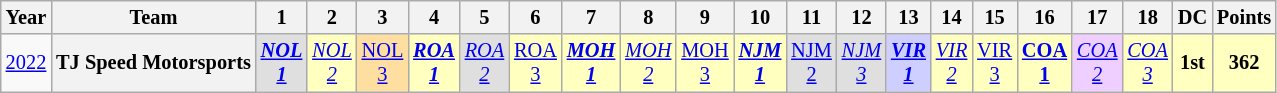<table class="wikitable" style="text-align:center; font-size:85%">
<tr>
<th>Year</th>
<th>Team</th>
<th>1</th>
<th>2</th>
<th>3</th>
<th>4</th>
<th>5</th>
<th>6</th>
<th>7</th>
<th>8</th>
<th>9</th>
<th>10</th>
<th>11</th>
<th>12</th>
<th>13</th>
<th>14</th>
<th>15</th>
<th>16</th>
<th>17</th>
<th>18</th>
<th>DC</th>
<th>Points</th>
</tr>
<tr>
<td><a href='#'>2022</a></td>
<th nowrap>TJ Speed Motorsports</th>
<td style="background:#DFDFDF;"><strong><em><a href='#'>NOL<br>1</a></em></strong><br></td>
<td style="background:#FFFFBF;"><em><a href='#'>NOL<br>2</a></em><br></td>
<td style="background:#FFDF9F;"><a href='#'>NOL<br>3</a><br></td>
<td style="background:#FFFFBF;"><strong><em><a href='#'>ROA<br>1</a></em></strong><br></td>
<td style="background:#DFDFDF;"><em><a href='#'>ROA<br>2</a></em><br></td>
<td style="background:#FFFFBF;"><a href='#'>ROA<br>3</a><br></td>
<td style="background:#FFFFBF;"><strong><em><a href='#'>MOH<br>1</a></em></strong><br></td>
<td style="background:#FFFFBF;"><em><a href='#'>MOH<br>2</a></em><br></td>
<td style="background:#FFFFBF;"><a href='#'>MOH<br>3</a><br></td>
<td style="background:#FFFFBF;"><strong><em><a href='#'>NJM<br>1</a></em></strong><br></td>
<td style="background:#DFDFDF;"><a href='#'>NJM<br>2</a><br></td>
<td style="background:#DFDFDF;"><em><a href='#'>NJM<br>3</a></em><br></td>
<td style="background:#CFCFFF;"><strong><em><a href='#'>VIR<br>1</a></em></strong><br></td>
<td style="background:#FFFFBF;"><em><a href='#'>VIR<br>2</a></em><br></td>
<td style="background:#FFFFBF;"><a href='#'>VIR<br>3</a><br></td>
<td style="background:#FFFFBF;"><strong><a href='#'>COA<br>1</a></strong><br></td>
<td style="background:#EFCFFF;"><em><a href='#'>COA<br>2</a></em><br></td>
<td style="background:#FFFFBF;"><em><a href='#'>COA<br>3</a></em><br></td>
<th style="background:#FFFFBF;">1st</th>
<th style="background:#FFFFBF;">362</th>
</tr>
</table>
